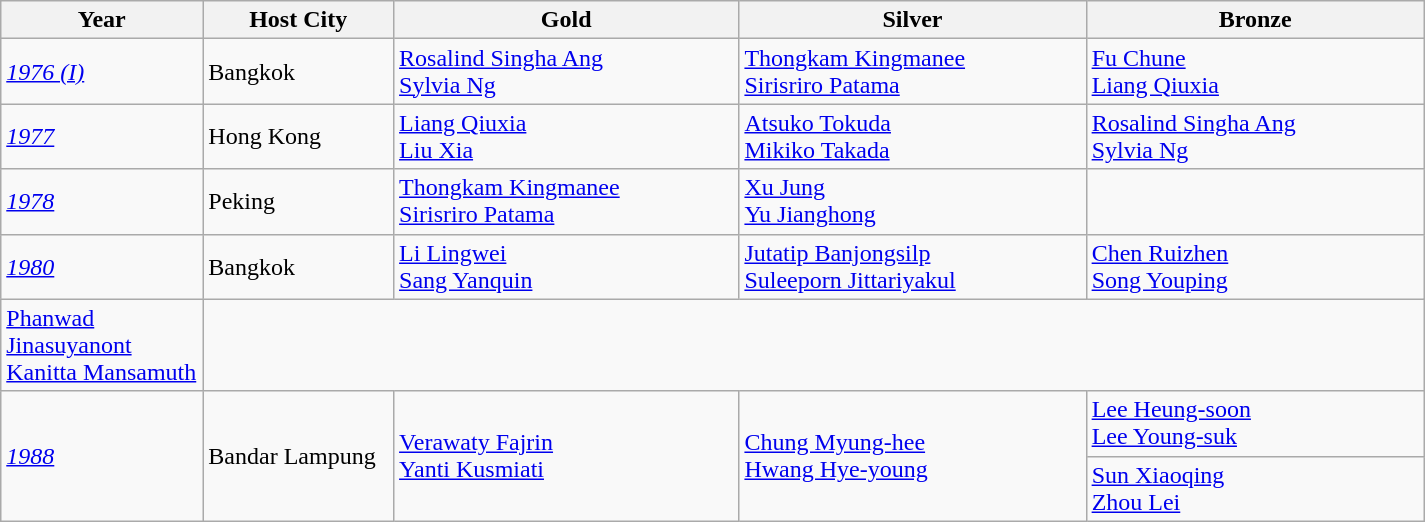<table class="wikitable" style="text-align: left; width: 950px;">
<tr>
<th width="150">Year</th>
<th width="150">Host City</th>
<th width="300">Gold</th>
<th width="300">Silver</th>
<th width="300">Bronze</th>
</tr>
<tr>
<td><a href='#'><em>1976 (I)</em></a></td>
<td>Bangkok</td>
<td> <a href='#'>Rosalind Singha Ang</a><br> <a href='#'>Sylvia Ng</a></td>
<td> <a href='#'>Thongkam Kingmanee</a><br> <a href='#'>Sirisriro Patama</a></td>
<td> <a href='#'>Fu Chune</a><br> <a href='#'>Liang Qiuxia</a></td>
</tr>
<tr>
<td><a href='#'><em>1977</em></a></td>
<td>Hong Kong</td>
<td> <a href='#'>Liang Qiuxia</a><br> <a href='#'>Liu Xia</a></td>
<td> <a href='#'>Atsuko Tokuda</a><br> <a href='#'>Mikiko Takada</a></td>
<td> <a href='#'>Rosalind Singha Ang</a><br> <a href='#'>Sylvia Ng</a></td>
</tr>
<tr>
<td><a href='#'><em>1978</em></a></td>
<td>Peking</td>
<td> <a href='#'>Thongkam Kingmanee</a><br> <a href='#'>Sirisriro Patama</a></td>
<td> <a href='#'>Xu Jung</a><br> <a href='#'>Yu Jianghong</a></td>
<td></td>
</tr>
<tr>
<td rowspan=2><a href='#'><em>1980</em></a></td>
<td rowspan=2>Bangkok</td>
<td rowspan=2> <a href='#'>Li Lingwei</a><br> <a href='#'>Sang Yanquin</a></td>
<td rowspan=2> <a href='#'>Jutatip Banjongsilp</a><br> <a href='#'>Suleeporn Jittariyakul</a></td>
<td> <a href='#'>Chen Ruizhen</a><br> <a href='#'>Song Youping</a></td>
</tr>
<tr>
</tr>
<tr>
<td> <a href='#'>Phanwad Jinasuyanont</a><br> <a href='#'>Kanitta Mansamuth</a></td>
</tr>
<tr>
<td rowspan=2><a href='#'><em>1988</em></a></td>
<td rowspan=2>Bandar Lampung</td>
<td rowspan=2> <a href='#'>Verawaty Fajrin</a><br> <a href='#'>Yanti Kusmiati</a></td>
<td rowspan=2> <a href='#'>Chung Myung-hee</a><br> <a href='#'>Hwang Hye-young</a></td>
<td> <a href='#'>Lee Heung-soon</a><br> <a href='#'>Lee Young-suk</a></td>
</tr>
<tr>
<td> <a href='#'>Sun Xiaoqing</a><br> <a href='#'>Zhou Lei</a></td>
</tr>
</table>
